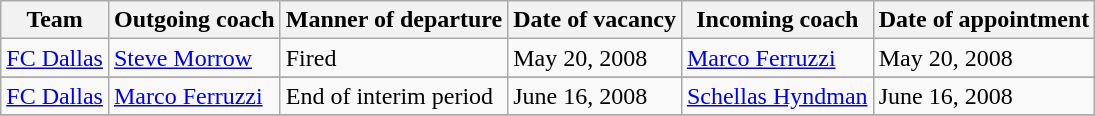<table class="wikitable sortable">
<tr>
<th>Team</th>
<th>Outgoing coach</th>
<th>Manner of departure</th>
<th>Date of vacancy</th>
<th>Incoming coach</th>
<th>Date of appointment</th>
</tr>
<tr>
<td><a href='#'>FC Dallas</a></td>
<td> <a href='#'>Steve Morrow</a></td>
<td>Fired</td>
<td>May 20, 2008</td>
<td> <a href='#'>Marco Ferruzzi</a></td>
<td>May 20, 2008</td>
</tr>
<tr>
</tr>
<tr>
<td><a href='#'>FC Dallas</a></td>
<td> <a href='#'>Marco Ferruzzi</a></td>
<td>End of interim period</td>
<td>June 16, 2008</td>
<td> <a href='#'>Schellas Hyndman</a></td>
<td>June 16, 2008</td>
</tr>
<tr>
</tr>
</table>
